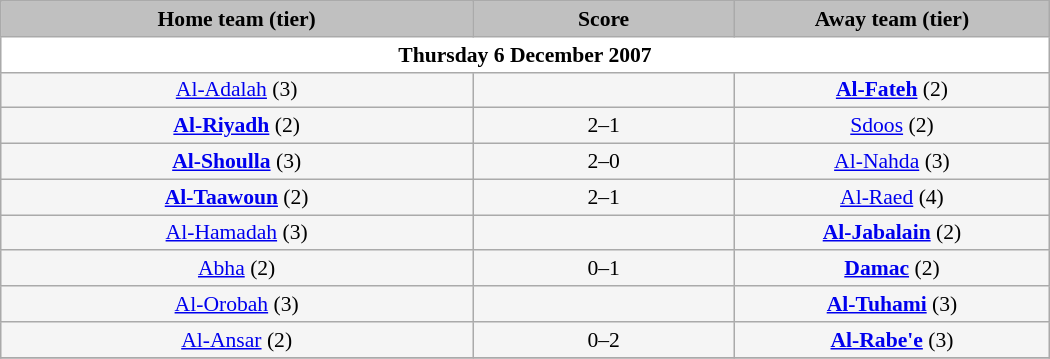<table class="wikitable" style="width: 700px; background:WhiteSmoke; text-align:center; font-size:90%">
<tr>
<td scope="col" style="width: 45%; background:silver;"><strong>Home team (tier)</strong></td>
<td scope="col" style="width: 25%; background:silver;"><strong>Score</strong></td>
<td scope="col" style="width: 45%; background:silver;"><strong>Away team (tier)</strong></td>
</tr>
<tr>
<td colspan="5" style= background:White><strong>Thursday 6 December 2007</strong></td>
</tr>
<tr>
<td><a href='#'>Al-Adalah</a> (3)</td>
<td></td>
<td><strong><a href='#'>Al-Fateh</a></strong> (2)</td>
</tr>
<tr>
<td><strong><a href='#'>Al-Riyadh</a></strong> (2)</td>
<td>2–1</td>
<td><a href='#'>Sdoos</a> (2)</td>
</tr>
<tr>
<td><strong><a href='#'>Al-Shoulla</a></strong> (3)</td>
<td>2–0</td>
<td><a href='#'>Al-Nahda</a> (3)</td>
</tr>
<tr>
<td><strong><a href='#'>Al-Taawoun</a></strong> (2)</td>
<td>2–1 </td>
<td><a href='#'>Al-Raed</a> (4)</td>
</tr>
<tr>
<td><a href='#'>Al-Hamadah</a> (3)</td>
<td></td>
<td><strong><a href='#'>Al-Jabalain</a></strong> (2)</td>
</tr>
<tr>
<td><a href='#'>Abha</a> (2)</td>
<td>0–1</td>
<td><strong><a href='#'>Damac</a></strong> (2)</td>
</tr>
<tr>
<td><a href='#'>Al-Orobah</a> (3)</td>
<td></td>
<td><strong><a href='#'>Al-Tuhami</a></strong> (3)</td>
</tr>
<tr>
<td><a href='#'>Al-Ansar</a> (2)</td>
<td>0–2</td>
<td><strong><a href='#'>Al-Rabe'e</a></strong> (3)</td>
</tr>
<tr>
</tr>
</table>
